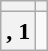<table class="wikitable">
<tr ---- valign="center">
<th></th>
<th></th>
</tr>
<tr ---- valign="center"  align="center">
<th>, 1</th>
<td></td>
</tr>
</table>
